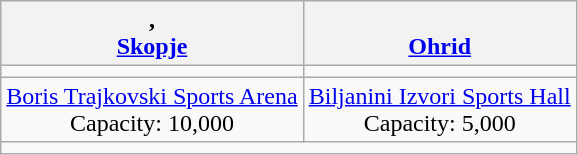<table class="wikitable" style="text-align:center;">
<tr>
<th>,  <br><a href='#'>Skopje</a></th>
<th><br> <a href='#'>Ohrid</a></th>
</tr>
<tr>
<td></td>
<td></td>
</tr>
<tr>
<td><a href='#'>Boris Trajkovski Sports Arena</a><br>Capacity: 10,000</td>
<td><a href='#'>Biljanini Izvori Sports Hall</a><br>Capacity: 5,000</td>
</tr>
<tr>
<td colspan=2></td>
</tr>
</table>
